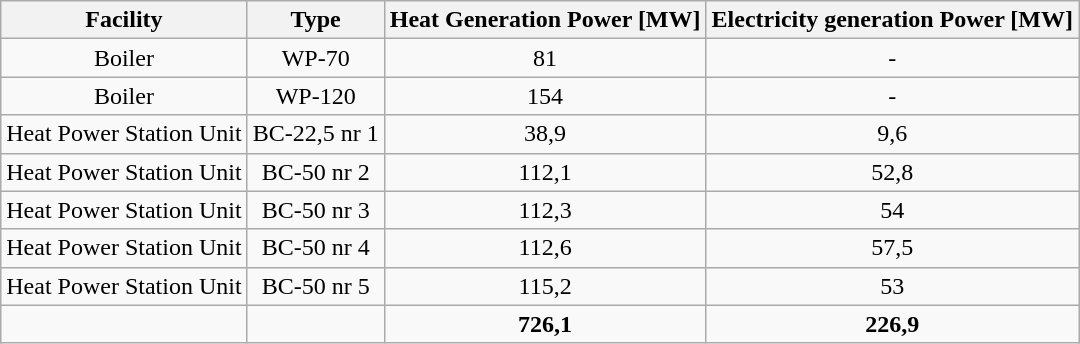<table class="wikitable">
<tr>
<th>Facility</th>
<th>Type</th>
<th>Heat Generation Power [MW]</th>
<th>Electricity generation Power [MW]</th>
</tr>
<tr>
<td style="text-align:center">Boiler</td>
<td style="text-align:center">WP-70</td>
<td style="text-align:center">81</td>
<td style="text-align:center">-</td>
</tr>
<tr>
<td style="text-align:center">Boiler</td>
<td style="text-align:center">WP-120</td>
<td style="text-align:center">154</td>
<td style="text-align:center">-</td>
</tr>
<tr>
<td style="text-align:center">Heat Power Station Unit</td>
<td style="text-align:center">BC-22,5 nr 1</td>
<td style="text-align:center">38,9</td>
<td style="text-align:center">9,6</td>
</tr>
<tr>
<td style="text-align:center">Heat Power Station Unit</td>
<td style="text-align:center">BC-50 nr 2</td>
<td style="text-align:center">112,1</td>
<td style="text-align:center">52,8</td>
</tr>
<tr>
<td style="text-align:center">Heat Power Station Unit</td>
<td style="text-align:center">BC-50 nr 3</td>
<td style="text-align:center">112,3</td>
<td style="text-align:center">54</td>
</tr>
<tr>
<td style="text-align:center">Heat Power Station Unit</td>
<td style="text-align:center">BC-50 nr 4</td>
<td style="text-align:center">112,6</td>
<td style="text-align:center">57,5</td>
</tr>
<tr>
<td style="text-align:center">Heat Power Station Unit</td>
<td style="text-align:center">BC-50 nr 5</td>
<td style="text-align:center">115,2</td>
<td style="text-align:center">53</td>
</tr>
<tr>
<td style="text-align:center"></td>
<td style="text-align:center"></td>
<td style="text-align:center"><strong>726,1</strong><br></td>
<td style="text-align:center"><strong>226,9</strong><br></td>
</tr>
</table>
